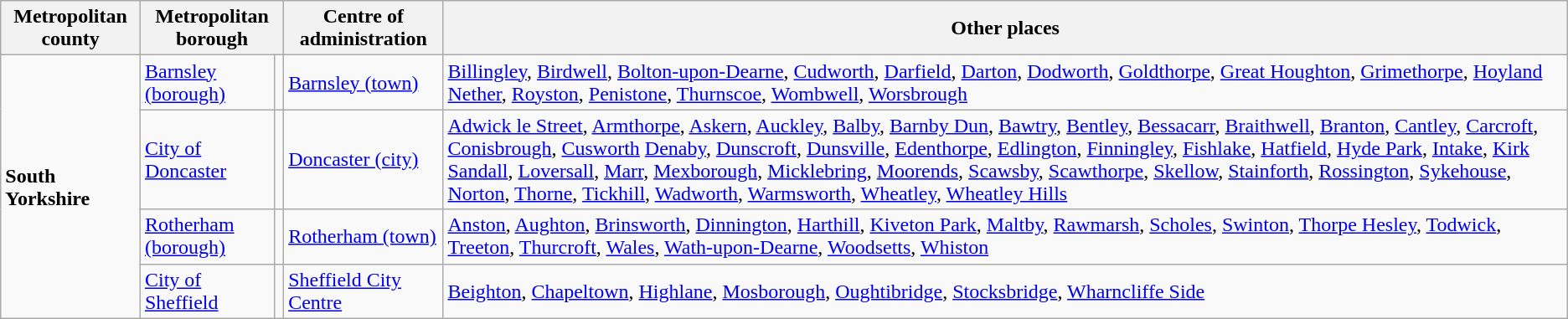<table class="wikitable">
<tr>
<th>Metropolitan county</th>
<th colspan="2">Metropolitan borough</th>
<th>Centre of administration</th>
<th>Other places</th>
</tr>
<tr>
<td rowspan=4><strong>South Yorkshire</strong></td>
<td><a href='#'>Barnsley (borough)</a></td>
<td></td>
<td><a href='#'>Barnsley (town)</a></td>
<td><a href='#'>Billingley</a>, <a href='#'>Birdwell</a>, <a href='#'>Bolton-upon-Dearne</a>, <a href='#'>Cudworth</a>, <a href='#'>Darfield</a>, <a href='#'>Darton</a>, <a href='#'>Dodworth</a>, <a href='#'>Goldthorpe</a>, <a href='#'>Great Houghton</a>, <a href='#'>Grimethorpe</a>, <a href='#'>Hoyland Nether</a>, <a href='#'>Royston</a>, <a href='#'>Penistone</a>, <a href='#'>Thurnscoe</a>, <a href='#'>Wombwell</a>, <a href='#'>Worsbrough</a></td>
</tr>
<tr>
<td><a href='#'>City of Doncaster</a></td>
<td></td>
<td><a href='#'>Doncaster (city)</a></td>
<td><a href='#'>Adwick le Street</a>, <a href='#'>Armthorpe</a>, <a href='#'>Askern</a>, <a href='#'>Auckley</a>, <a href='#'>Balby</a>, <a href='#'>Barnby Dun</a>, <a href='#'>Bawtry</a>, <a href='#'>Bentley</a>, <a href='#'>Bessacarr</a>, <a href='#'>Braithwell</a>, <a href='#'>Branton</a>, <a href='#'>Cantley</a>, <a href='#'>Carcroft</a>, <a href='#'>Conisbrough</a>, <a href='#'>Cusworth</a> <a href='#'>Denaby</a>, <a href='#'>Dunscroft</a>, <a href='#'>Dunsville</a>, <a href='#'>Edenthorpe</a>, <a href='#'>Edlington</a>, <a href='#'>Finningley</a>, <a href='#'>Fishlake</a>, <a href='#'>Hatfield</a>, <a href='#'>Hyde Park</a>, <a href='#'>Intake</a>, <a href='#'>Kirk Sandall</a>, <a href='#'>Loversall</a>, <a href='#'>Marr</a>, <a href='#'>Mexborough</a>, <a href='#'>Micklebring</a>, <a href='#'>Moorends</a>, <a href='#'>Scawsby</a>, <a href='#'>Scawthorpe</a>, <a href='#'>Skellow</a>, <a href='#'>Stainforth</a>, <a href='#'>Rossington</a>, <a href='#'>Sykehouse</a>, <a href='#'>Norton</a>, <a href='#'>Thorne</a>, <a href='#'>Tickhill</a>, <a href='#'>Wadworth</a>, <a href='#'>Warmsworth</a>, <a href='#'>Wheatley</a>, <a href='#'>Wheatley Hills</a></td>
</tr>
<tr>
<td><a href='#'>Rotherham (borough)</a></td>
<td></td>
<td><a href='#'>Rotherham (town)</a></td>
<td><a href='#'>Anston</a>, <a href='#'>Aughton</a>, <a href='#'>Brinsworth</a>, <a href='#'>Dinnington</a>, <a href='#'>Harthill</a>, <a href='#'>Kiveton Park</a>, <a href='#'>Maltby</a>, <a href='#'>Rawmarsh</a>, <a href='#'>Scholes</a>, <a href='#'>Swinton</a>, <a href='#'>Thorpe Hesley</a>, <a href='#'>Todwick</a>, <a href='#'>Treeton</a>, <a href='#'>Thurcroft</a>, <a href='#'>Wales</a>, <a href='#'>Wath-upon-Dearne</a>, <a href='#'>Woodsetts</a>, <a href='#'>Whiston</a></td>
</tr>
<tr>
<td><a href='#'>City of Sheffield</a></td>
<td></td>
<td><a href='#'>Sheffield City Centre</a></td>
<td><a href='#'>Beighton</a>, <a href='#'>Chapeltown</a>, <a href='#'>Highlane</a>, <a href='#'>Mosborough</a>, <a href='#'>Oughtibridge</a>, <a href='#'>Stocksbridge</a>, <a href='#'>Wharncliffe Side</a></td>
</tr>
</table>
